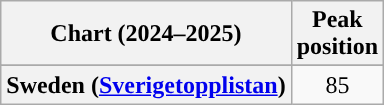<table class="wikitable sortable plainrowheaders" style="text-align:center">
<tr>
<th scope="col">Chart (2024–2025)</th>
<th scope="col">Peak<br>position</th>
</tr>
<tr>
</tr>
<tr>
<th scope="row">Sweden (<a href='#'>Sverigetopplistan</a>)</th>
<td style="text-align:center;'">85</td>
</tr>
</table>
